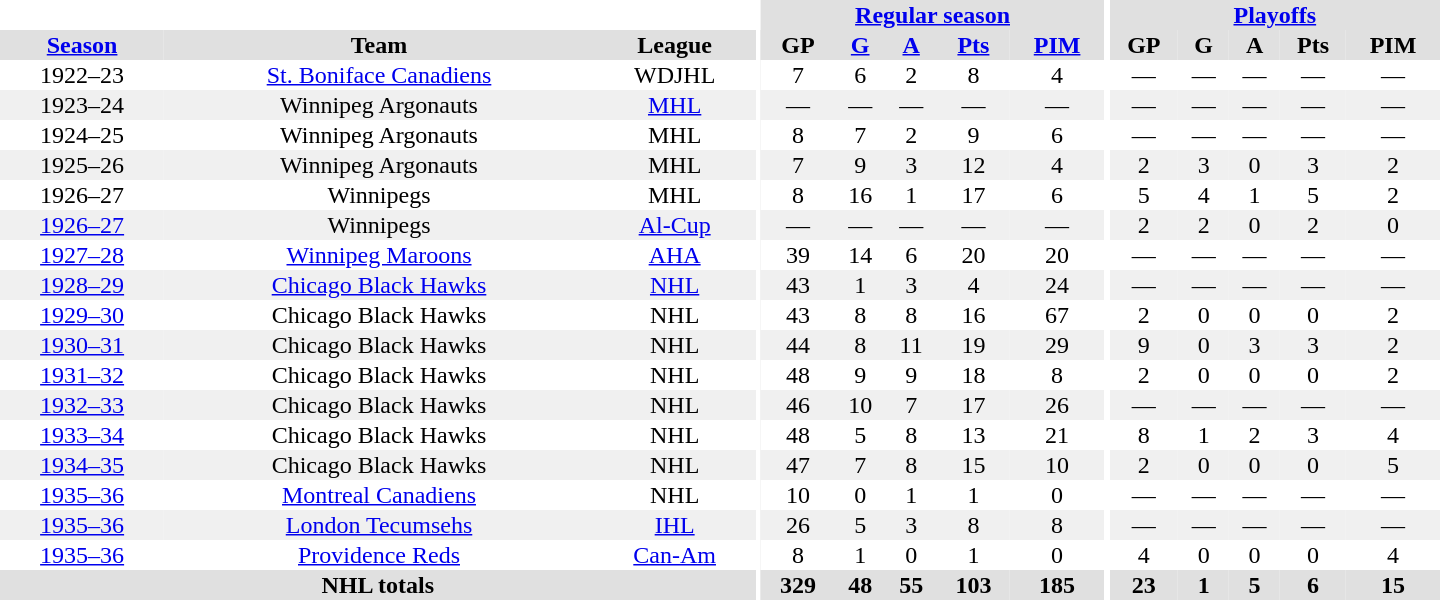<table border="0" cellpadding="1" cellspacing="0" style="text-align:center; width:60em">
<tr bgcolor="#e0e0e0">
<th colspan="3" bgcolor="#ffffff"></th>
<th rowspan="100" bgcolor="#ffffff"></th>
<th colspan="5"><a href='#'>Regular season</a></th>
<th rowspan="100" bgcolor="#ffffff"></th>
<th colspan="5"><a href='#'>Playoffs</a></th>
</tr>
<tr bgcolor="#e0e0e0">
<th><a href='#'>Season</a></th>
<th>Team</th>
<th>League</th>
<th>GP</th>
<th><a href='#'>G</a></th>
<th><a href='#'>A</a></th>
<th><a href='#'>Pts</a></th>
<th><a href='#'>PIM</a></th>
<th>GP</th>
<th>G</th>
<th>A</th>
<th>Pts</th>
<th>PIM</th>
</tr>
<tr>
<td>1922–23</td>
<td><a href='#'>St. Boniface Canadiens</a></td>
<td>WDJHL</td>
<td>7</td>
<td>6</td>
<td>2</td>
<td>8</td>
<td>4</td>
<td>—</td>
<td>—</td>
<td>—</td>
<td>—</td>
<td>—</td>
</tr>
<tr bgcolor="#f0f0f0">
<td>1923–24</td>
<td>Winnipeg Argonauts</td>
<td><a href='#'>MHL</a></td>
<td>—</td>
<td>—</td>
<td>—</td>
<td>—</td>
<td>—</td>
<td>—</td>
<td>—</td>
<td>—</td>
<td>—</td>
<td>—</td>
</tr>
<tr>
<td>1924–25</td>
<td>Winnipeg Argonauts</td>
<td>MHL</td>
<td>8</td>
<td>7</td>
<td>2</td>
<td>9</td>
<td>6</td>
<td>—</td>
<td>—</td>
<td>—</td>
<td>—</td>
<td>—</td>
</tr>
<tr bgcolor="#f0f0f0">
<td>1925–26</td>
<td>Winnipeg Argonauts</td>
<td>MHL</td>
<td>7</td>
<td>9</td>
<td>3</td>
<td>12</td>
<td>4</td>
<td>2</td>
<td>3</td>
<td>0</td>
<td>3</td>
<td>2</td>
</tr>
<tr>
<td>1926–27</td>
<td>Winnipegs</td>
<td>MHL</td>
<td>8</td>
<td>16</td>
<td>1</td>
<td>17</td>
<td>6</td>
<td>5</td>
<td>4</td>
<td>1</td>
<td>5</td>
<td>2</td>
</tr>
<tr bgcolor="#f0f0f0">
<td><a href='#'>1926–27</a></td>
<td>Winnipegs</td>
<td><a href='#'>Al-Cup</a></td>
<td>—</td>
<td>—</td>
<td>—</td>
<td>—</td>
<td>—</td>
<td>2</td>
<td>2</td>
<td>0</td>
<td>2</td>
<td>0</td>
</tr>
<tr>
<td><a href='#'>1927–28</a></td>
<td><a href='#'>Winnipeg Maroons</a></td>
<td><a href='#'>AHA</a></td>
<td>39</td>
<td>14</td>
<td>6</td>
<td>20</td>
<td>20</td>
<td>—</td>
<td>—</td>
<td>—</td>
<td>—</td>
<td>—</td>
</tr>
<tr bgcolor="#f0f0f0">
<td><a href='#'>1928–29</a></td>
<td><a href='#'>Chicago Black Hawks</a></td>
<td><a href='#'>NHL</a></td>
<td>43</td>
<td>1</td>
<td>3</td>
<td>4</td>
<td>24</td>
<td>—</td>
<td>—</td>
<td>—</td>
<td>—</td>
<td>—</td>
</tr>
<tr>
<td><a href='#'>1929–30</a></td>
<td>Chicago Black Hawks</td>
<td>NHL</td>
<td>43</td>
<td>8</td>
<td>8</td>
<td>16</td>
<td>67</td>
<td>2</td>
<td>0</td>
<td>0</td>
<td>0</td>
<td>2</td>
</tr>
<tr bgcolor="#f0f0f0">
<td><a href='#'>1930–31</a></td>
<td>Chicago Black Hawks</td>
<td>NHL</td>
<td>44</td>
<td>8</td>
<td>11</td>
<td>19</td>
<td>29</td>
<td>9</td>
<td>0</td>
<td>3</td>
<td>3</td>
<td>2</td>
</tr>
<tr>
<td><a href='#'>1931–32</a></td>
<td>Chicago Black Hawks</td>
<td>NHL</td>
<td>48</td>
<td>9</td>
<td>9</td>
<td>18</td>
<td>8</td>
<td>2</td>
<td>0</td>
<td>0</td>
<td>0</td>
<td>2</td>
</tr>
<tr bgcolor="#f0f0f0">
<td><a href='#'>1932–33</a></td>
<td>Chicago Black Hawks</td>
<td>NHL</td>
<td>46</td>
<td>10</td>
<td>7</td>
<td>17</td>
<td>26</td>
<td>—</td>
<td>—</td>
<td>—</td>
<td>—</td>
<td>—</td>
</tr>
<tr>
<td><a href='#'>1933–34</a></td>
<td>Chicago Black Hawks</td>
<td>NHL</td>
<td>48</td>
<td>5</td>
<td>8</td>
<td>13</td>
<td>21</td>
<td>8</td>
<td>1</td>
<td>2</td>
<td>3</td>
<td>4</td>
</tr>
<tr bgcolor="#f0f0f0">
<td><a href='#'>1934–35</a></td>
<td>Chicago Black Hawks</td>
<td>NHL</td>
<td>47</td>
<td>7</td>
<td>8</td>
<td>15</td>
<td>10</td>
<td>2</td>
<td>0</td>
<td>0</td>
<td>0</td>
<td>5</td>
</tr>
<tr>
<td><a href='#'>1935–36</a></td>
<td><a href='#'>Montreal Canadiens</a></td>
<td>NHL</td>
<td>10</td>
<td>0</td>
<td>1</td>
<td>1</td>
<td>0</td>
<td>—</td>
<td>—</td>
<td>—</td>
<td>—</td>
<td>—</td>
</tr>
<tr bgcolor="#f0f0f0">
<td><a href='#'>1935–36</a></td>
<td><a href='#'>London Tecumsehs</a></td>
<td><a href='#'>IHL</a></td>
<td>26</td>
<td>5</td>
<td>3</td>
<td>8</td>
<td>8</td>
<td>—</td>
<td>—</td>
<td>—</td>
<td>—</td>
<td>—</td>
</tr>
<tr>
<td><a href='#'>1935–36</a></td>
<td><a href='#'>Providence Reds</a></td>
<td><a href='#'>Can-Am</a></td>
<td>8</td>
<td>1</td>
<td>0</td>
<td>1</td>
<td>0</td>
<td>4</td>
<td>0</td>
<td>0</td>
<td>0</td>
<td>4</td>
</tr>
<tr bgcolor="#e0e0e0">
<th colspan="3">NHL totals</th>
<th>329</th>
<th>48</th>
<th>55</th>
<th>103</th>
<th>185</th>
<th>23</th>
<th>1</th>
<th>5</th>
<th>6</th>
<th>15</th>
</tr>
</table>
